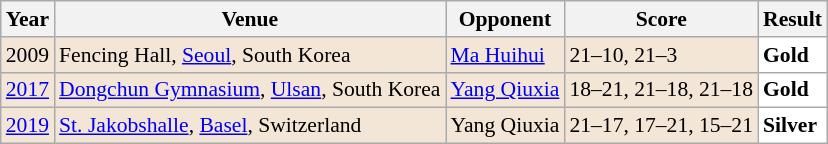<table class="sortable wikitable" style="font-size: 90%;">
<tr>
<th>Year</th>
<th>Venue</th>
<th>Opponent</th>
<th>Score</th>
<th>Result</th>
</tr>
<tr style="background:#F3E6D7">
<td align="center">2009</td>
<td align="left">Fencing Hall, <a href='#'>Seoul</a>, South Korea</td>
<td align="left"> <a href='#'>Ma Huihui</a></td>
<td align="left">21–10, 21–3</td>
<td style="text-align:left; background:white"> <strong>Gold</strong></td>
</tr>
<tr style="background:#F3E6D7">
<td align="center"><a href='#'>2017</a></td>
<td align="left"><a href='#'>Dongchun Gymnasium</a>, <a href='#'>Ulsan</a>, South Korea</td>
<td align="left"> <a href='#'>Yang Qiuxia</a></td>
<td align="left">18–21, 21–18, 21–18</td>
<td style="text-align:left; background:white"> <strong>Gold</strong></td>
</tr>
<tr style="background:#F3E6D7">
<td align="center"><a href='#'>2019</a></td>
<td align="left"><a href='#'>St. Jakobshalle</a>, <a href='#'>Basel</a>, Switzerland</td>
<td align="left"> Yang Qiuxia</td>
<td align="left">21–17, 17–21, 15–21</td>
<td style="text-align:left; background:white"> <strong>Silver</strong></td>
</tr>
</table>
